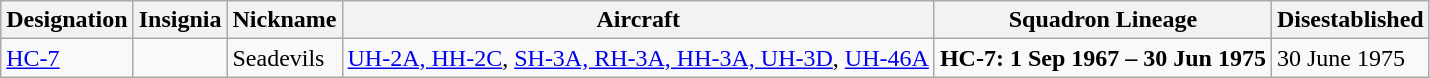<table class="wikitable">
<tr>
<th>Designation</th>
<th>Insignia</th>
<th>Nickname</th>
<th>Aircraft</th>
<th>Squadron Lineage</th>
<th>Disestablished</th>
</tr>
<tr>
<td><a href='#'>HC-7</a></td>
<td></td>
<td>Seadevils</td>
<td><a href='#'>UH-2A, HH-2C</a>, <a href='#'>SH-3A, RH-3A, HH-3A, UH-3D</a>, <a href='#'>UH-46A</a></td>
<td style="white-space: nowrap;"><strong>HC-7: 1 Sep 1967 – 30 Jun 1975</strong></td>
<td>30 June 1975</td>
</tr>
</table>
